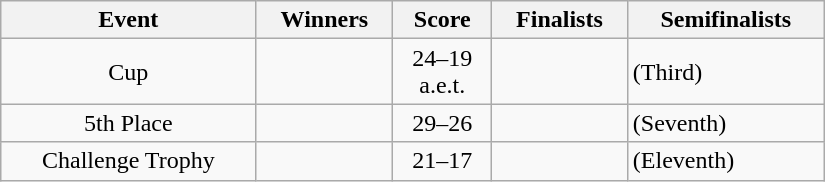<table class="wikitable" width=550 style="text-align: center">
<tr>
<th>Event</th>
<th>Winners</th>
<th>Score</th>
<th>Finalists</th>
<th>Semifinalists</th>
</tr>
<tr>
<td>Cup</td>
<td align=left></td>
<td>24–19<br>a.e.t.</td>
<td align=left></td>
<td align=left> (Third)<br></td>
</tr>
<tr>
<td>5th Place</td>
<td align=left></td>
<td>29–26</td>
<td align=left></td>
<td align=left> (Seventh)<br></td>
</tr>
<tr>
<td>Challenge Trophy</td>
<td align=left></td>
<td>21–17</td>
<td align=left></td>
<td align=left> (Eleventh)<br></td>
</tr>
</table>
